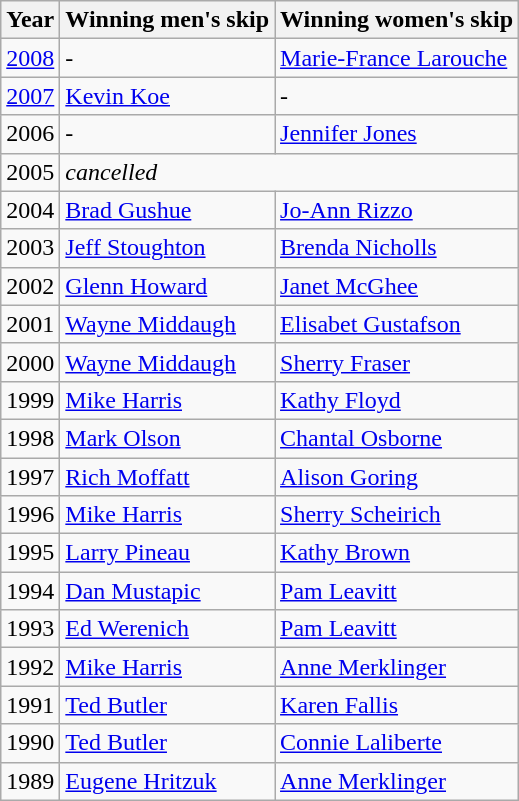<table class="wikitable">
<tr>
<th>Year</th>
<th>Winning men's skip</th>
<th>Winning women's skip</th>
</tr>
<tr>
<td><a href='#'>2008</a></td>
<td>-</td>
<td> <a href='#'>Marie-France Larouche</a></td>
</tr>
<tr>
<td><a href='#'>2007</a></td>
<td> <a href='#'>Kevin Koe</a></td>
<td>-</td>
</tr>
<tr>
<td>2006</td>
<td>-</td>
<td> <a href='#'>Jennifer Jones</a></td>
</tr>
<tr>
<td>2005</td>
<td colspan="2"><em>cancelled</em></td>
</tr>
<tr>
<td>2004</td>
<td> <a href='#'>Brad Gushue</a></td>
<td> <a href='#'>Jo-Ann Rizzo</a></td>
</tr>
<tr>
<td>2003</td>
<td> <a href='#'>Jeff Stoughton</a></td>
<td> <a href='#'>Brenda Nicholls</a></td>
</tr>
<tr>
<td>2002</td>
<td> <a href='#'>Glenn Howard</a></td>
<td> <a href='#'>Janet McGhee</a></td>
</tr>
<tr>
<td>2001</td>
<td> <a href='#'>Wayne Middaugh</a></td>
<td> <a href='#'>Elisabet Gustafson</a></td>
</tr>
<tr>
<td>2000</td>
<td> <a href='#'>Wayne Middaugh</a></td>
<td> <a href='#'>Sherry Fraser</a></td>
</tr>
<tr>
<td>1999</td>
<td> <a href='#'>Mike Harris</a></td>
<td> <a href='#'>Kathy Floyd</a></td>
</tr>
<tr>
<td>1998</td>
<td> <a href='#'>Mark Olson</a></td>
<td> <a href='#'>Chantal Osborne</a></td>
</tr>
<tr>
<td>1997</td>
<td> <a href='#'>Rich Moffatt</a></td>
<td> <a href='#'>Alison Goring</a></td>
</tr>
<tr>
<td>1996</td>
<td> <a href='#'>Mike Harris</a></td>
<td> <a href='#'>Sherry Scheirich</a></td>
</tr>
<tr>
<td>1995</td>
<td> <a href='#'>Larry Pineau</a></td>
<td> <a href='#'>Kathy Brown</a></td>
</tr>
<tr>
<td>1994</td>
<td> <a href='#'>Dan Mustapic</a></td>
<td> <a href='#'>Pam Leavitt</a></td>
</tr>
<tr>
<td>1993</td>
<td> <a href='#'>Ed Werenich</a></td>
<td> <a href='#'>Pam Leavitt</a></td>
</tr>
<tr>
<td>1992</td>
<td> <a href='#'>Mike Harris</a></td>
<td> <a href='#'>Anne Merklinger</a></td>
</tr>
<tr>
<td>1991</td>
<td> <a href='#'>Ted Butler</a></td>
<td> <a href='#'>Karen Fallis</a></td>
</tr>
<tr>
<td>1990</td>
<td> <a href='#'>Ted Butler</a></td>
<td> <a href='#'>Connie Laliberte</a></td>
</tr>
<tr>
<td>1989</td>
<td> <a href='#'>Eugene Hritzuk</a></td>
<td> <a href='#'>Anne Merklinger</a></td>
</tr>
</table>
